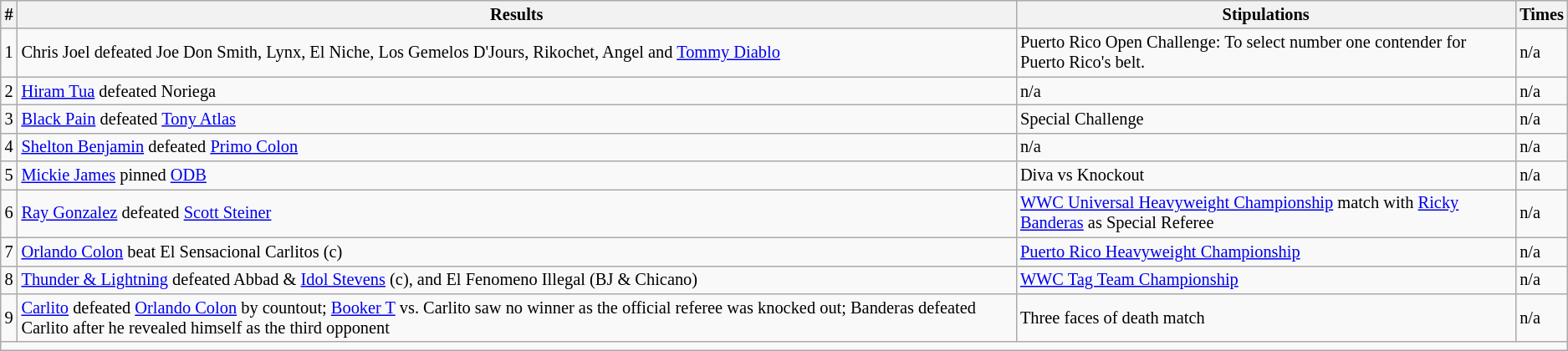<table style="font-size: 85%" class="wikitable sortable">
<tr>
<th><strong>#</strong></th>
<th><strong>Results</strong></th>
<th><strong>Stipulations</strong></th>
<th><strong>Times</strong></th>
</tr>
<tr>
<td>1</td>
<td>Chris Joel defeated Joe Don Smith, Lynx, El Niche, Los Gemelos D'Jours, Rikochet, Angel and <a href='#'>Tommy Diablo</a></td>
<td>Puerto Rico Open Challenge: To select number one contender for Puerto Rico's belt.</td>
<td>n/a</td>
</tr>
<tr>
<td>2</td>
<td><a href='#'>Hiram Tua</a> defeated Noriega</td>
<td>n/a</td>
<td>n/a</td>
</tr>
<tr>
<td>3</td>
<td><a href='#'>Black Pain</a> defeated <a href='#'>Tony Atlas</a></td>
<td>Special Challenge</td>
<td>n/a</td>
</tr>
<tr>
<td>4</td>
<td><a href='#'>Shelton Benjamin</a> defeated <a href='#'>Primo Colon</a></td>
<td>n/a</td>
<td>n/a</td>
</tr>
<tr>
<td>5</td>
<td><a href='#'>Mickie James</a> pinned <a href='#'>ODB</a></td>
<td>Diva vs Knockout</td>
<td>n/a</td>
</tr>
<tr>
<td>6</td>
<td><a href='#'>Ray Gonzalez</a> defeated <a href='#'>Scott Steiner</a></td>
<td><a href='#'>WWC Universal Heavyweight Championship</a> match with <a href='#'>Ricky Banderas</a> as Special Referee</td>
<td>n/a</td>
</tr>
<tr>
<td>7</td>
<td><a href='#'>Orlando Colon</a> beat El Sensacional Carlitos (c)</td>
<td><a href='#'>Puerto Rico Heavyweight Championship</a></td>
<td>n/a</td>
</tr>
<tr>
<td>8</td>
<td><a href='#'>Thunder & Lightning</a> defeated Abbad & <a href='#'>Idol Stevens</a> (c), and El Fenomeno Illegal (BJ & Chicano)</td>
<td><a href='#'>WWC Tag Team Championship</a></td>
<td>n/a</td>
</tr>
<tr>
<td>9</td>
<td><a href='#'>Carlito</a> defeated <a href='#'>Orlando Colon</a> by countout; <a href='#'>Booker T</a> vs. Carlito saw no winner as the official referee was knocked out; Banderas defeated Carlito after he revealed himself as the third opponent</td>
<td>Three faces of death match</td>
<td>n/a</td>
</tr>
<tr>
<td colspan=4></td>
</tr>
</table>
